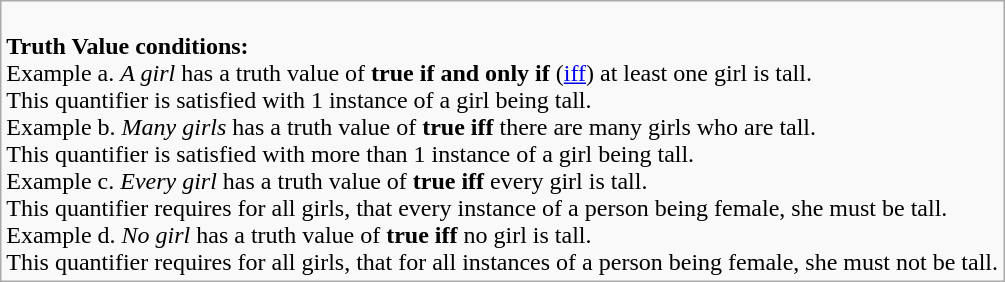<table class="wikitable">
<tr>
<td><br><strong>Truth Value conditions:</strong><br>Example a. <em>A girl</em> has a truth value of <strong>true if and only if</strong> (<a href='#'>iff</a>) at least one girl is tall. <br>This quantifier is satisfied with 1 instance of a girl being tall.<br>Example b. <em>Many girls</em> has a truth value of <strong>true iff</strong> there are many girls who are tall.  <br>This quantifier is satisfied with more than 1 instance of a girl being tall.<br>Example c. <em>Every girl</em> has a truth value of <strong>true iff</strong> every girl is tall. <br>This quantifier requires for all girls, that every instance of a person being female, she must be tall.<br>Example d. <em>No girl</em> has a truth value of <strong>true iff</strong> no girl is tall. <br>This quantifier requires for all girls, that for all instances of a person being female, she must not be tall.</td>
</tr>
</table>
